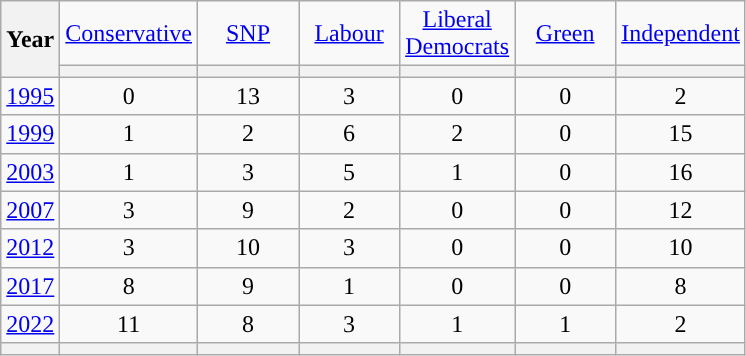<table class=wikitable style=text-align:center>
<tr>
<th rowspan=2>Year</th>
<td width="60"><a href='#'>Conservative</a></td>
<td width="60"><a href='#'>SNP</a></td>
<td width="60"><a href='#'>Labour</a></td>
<td width="60"><a href='#'>Liberal Democrats</a></td>
<td width="60"><a href='#'>Green</a></td>
<td width="60"><a href='#'>Independent</a></td>
</tr>
<tr>
<th style="background-color: "></th>
<th style="background-color: "></th>
<th style="background-color: "></th>
<th style="background-color: "></th>
<th style="background-color: "></th>
<th style="background-color: "></th>
</tr>
<tr>
<td><a href='#'>1995</a></td>
<td>0</td>
<td>13</td>
<td>3</td>
<td>0</td>
<td>0</td>
<td>2</td>
</tr>
<tr>
<td><a href='#'>1999</a></td>
<td>1</td>
<td>2</td>
<td>6</td>
<td>2</td>
<td>0</td>
<td>15</td>
</tr>
<tr>
<td><a href='#'>2003</a></td>
<td>1</td>
<td>3</td>
<td>5</td>
<td>1</td>
<td>0</td>
<td>16</td>
</tr>
<tr>
<td><a href='#'>2007</a></td>
<td>3</td>
<td>9</td>
<td>2</td>
<td>0</td>
<td>0</td>
<td>12</td>
</tr>
<tr>
<td><a href='#'>2012</a></td>
<td>3</td>
<td>10</td>
<td>3</td>
<td>0</td>
<td>0</td>
<td>10</td>
</tr>
<tr>
<td><a href='#'>2017</a></td>
<td>8</td>
<td>9</td>
<td>1</td>
<td>0</td>
<td>0</td>
<td>8</td>
</tr>
<tr>
<td><a href='#'>2022</a></td>
<td>11</td>
<td>8</td>
<td>3</td>
<td>1</td>
<td>1</td>
<td>2</td>
</tr>
<tr>
<th></th>
<th style="background-color: "></th>
<th style="background-color: "></th>
<th style="background-color: "></th>
<th style="background-color: "></th>
<th style="background-color: "></th>
<th style="background-color: "></th>
</tr>
</table>
